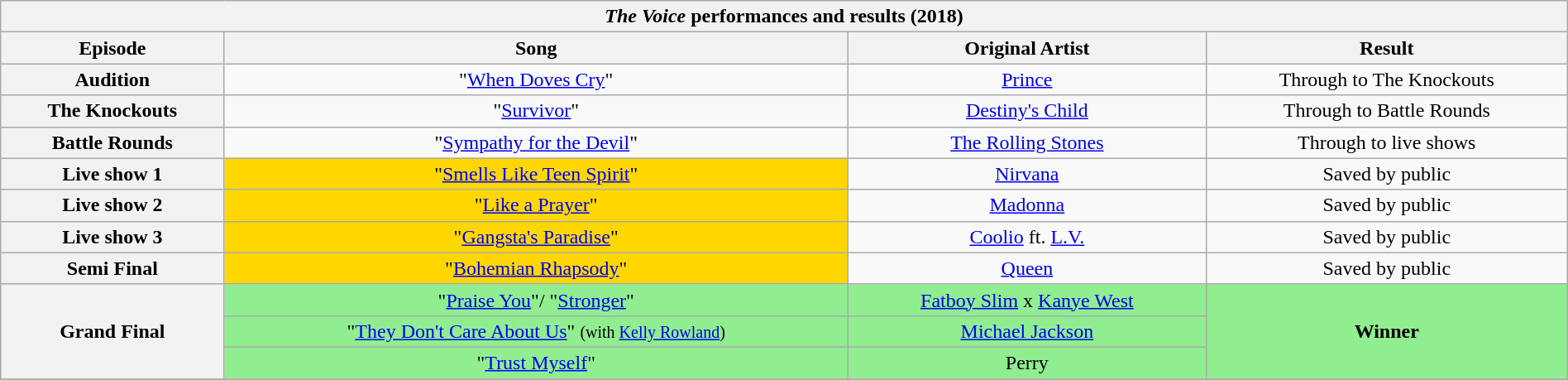<table class="wikitable collapsible collapsed" style="width:100%; margin:1em auto 1em auto; text-align:center;">
<tr>
<th colspan="4"><em>The Voice</em> performances and results (2018)</th>
</tr>
<tr>
<th scope="col">Episode</th>
<th scope="col">Song</th>
<th scope="col">Original Artist</th>
<th scope="col">Result</th>
</tr>
<tr>
<th>Audition</th>
<td>"<a href='#'>When Doves Cry</a>"</td>
<td><a href='#'>Prince</a></td>
<td>Through to The Knockouts</td>
</tr>
<tr>
<th>The Knockouts</th>
<td>"<a href='#'>Survivor</a>"</td>
<td><a href='#'>Destiny's Child</a></td>
<td>Through to Battle Rounds</td>
</tr>
<tr>
<th>Battle Rounds</th>
<td>"<a href='#'>Sympathy for the Devil</a>"</td>
<td><a href='#'>The Rolling Stones</a></td>
<td>Through to live shows</td>
</tr>
<tr>
<th>Live show 1</th>
<td style="background:gold;">"<a href='#'>Smells Like Teen Spirit</a>"</td>
<td><a href='#'>Nirvana</a></td>
<td>Saved by public</td>
</tr>
<tr>
<th>Live show 2</th>
<td style="background:gold;">"<a href='#'>Like a Prayer</a>"</td>
<td><a href='#'>Madonna</a></td>
<td>Saved by public</td>
</tr>
<tr>
<th>Live show 3</th>
<td style="background:gold;">"<a href='#'>Gangsta's Paradise</a>"</td>
<td><a href='#'>Coolio</a> ft. <a href='#'>L.V.</a></td>
<td>Saved by public</td>
</tr>
<tr>
<th>Semi Final</th>
<td style="background:gold;">"<a href='#'>Bohemian Rhapsody</a>"</td>
<td><a href='#'>Queen</a></td>
<td>Saved by public</td>
</tr>
<tr style="background:lightgreen;">
<th rowspan="3">Grand Final</th>
<td>"<a href='#'>Praise You</a>"/ "<a href='#'>Stronger</a>"</td>
<td><a href='#'>Fatboy Slim</a> x <a href='#'>Kanye West</a></td>
<td rowspan="3" style="background:lightgreen;"><strong>Winner</strong></td>
</tr>
<tr style="background:lightgreen;">
<td>"<a href='#'>They Don't Care About Us</a>" <small>(with <a href='#'>Kelly Rowland</a>)</small></td>
<td><a href='#'>Michael Jackson</a></td>
</tr>
<tr style="background:lightgreen;">
<td>"<a href='#'>Trust Myself</a>"</td>
<td>Perry</td>
</tr>
<tr style="background:lightgreen;">
</tr>
</table>
